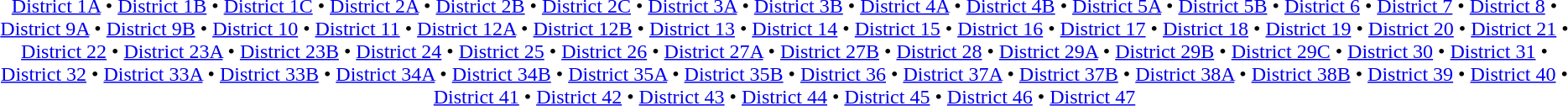<table id=toc class=toc summary=Contents>
<tr>
<td align=center><br><a href='#'>District 1A</a> • <a href='#'>District 1B</a> • <a href='#'>District 1C</a> • <a href='#'>District 2A</a> • <a href='#'>District 2B</a> • <a href='#'>District 2C</a> • <a href='#'>District 3A</a> • <a href='#'>District 3B</a> • <a href='#'>District 4A</a> • <a href='#'>District 4B</a> • <a href='#'>District 5A</a> • <a href='#'>District 5B</a> • <a href='#'>District 6</a> • <a href='#'>District 7</a> • <a href='#'>District 8</a> • <a href='#'>District 9A</a> • <a href='#'>District 9B</a> • <a href='#'>District 10</a> • <a href='#'>District 11</a> • <a href='#'>District 12A</a> • <a href='#'>District 12B</a> • <a href='#'>District 13</a> • <a href='#'>District 14</a> • <a href='#'>District 15</a> • <a href='#'>District 16</a> • <a href='#'>District 17</a> • <a href='#'>District 18</a> • <a href='#'>District 19</a> • <a href='#'>District 20</a> • <a href='#'>District 21</a> • <a href='#'>District 22</a> • <a href='#'>District 23A</a> • <a href='#'>District 23B</a> • <a href='#'>District 24</a> • <a href='#'>District 25</a> • <a href='#'>District 26</a> • <a href='#'>District 27A</a> • <a href='#'>District 27B</a> • <a href='#'>District 28</a> • <a href='#'>District 29A</a> • <a href='#'>District 29B</a> • <a href='#'>District 29C</a> • <a href='#'>District 30</a> • <a href='#'>District 31</a> • <a href='#'>District 32</a> • <a href='#'>District 33A</a> • <a href='#'>District 33B</a> • <a href='#'>District 34A</a> • <a href='#'>District 34B</a> • <a href='#'>District 35A</a> • <a href='#'>District 35B</a> • <a href='#'>District 36</a> • <a href='#'>District 37A</a> • <a href='#'>District 37B</a> • <a href='#'>District 38A</a> • <a href='#'>District 38B</a> • <a href='#'>District 39</a> • <a href='#'>District 40</a> • <a href='#'>District 41</a> • <a href='#'>District 42</a> • <a href='#'>District 43</a> • <a href='#'>District 44</a> • <a href='#'>District 45</a> • <a href='#'>District 46</a> • <a href='#'>District 47</a></td>
</tr>
</table>
